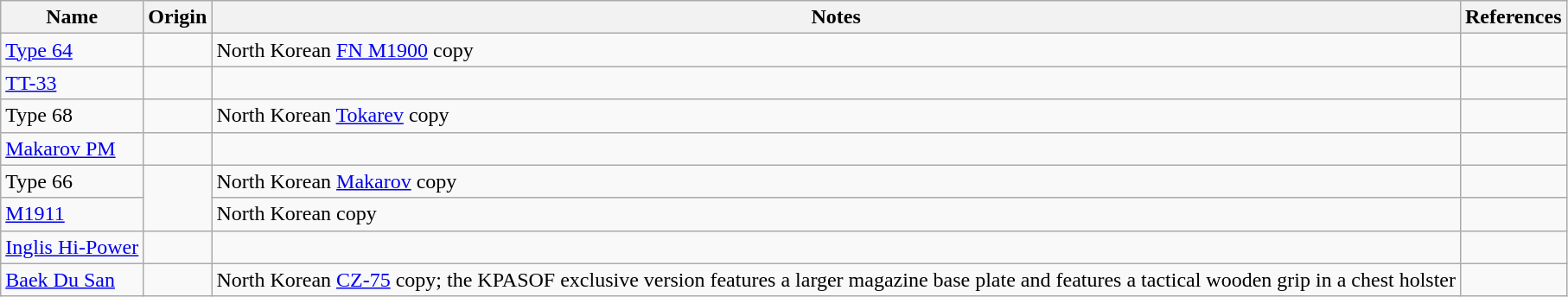<table class="wikitable">
<tr>
<th>Name</th>
<th>Origin</th>
<th>Notes</th>
<th>References</th>
</tr>
<tr>
<td><a href='#'>Type 64</a></td>
<td></td>
<td>North Korean <a href='#'>FN M1900</a> copy</td>
<td></td>
</tr>
<tr>
<td><a href='#'>TT-33</a></td>
<td></td>
<td></td>
<td></td>
</tr>
<tr>
<td>Type 68</td>
<td></td>
<td>North Korean <a href='#'>Tokarev</a> copy</td>
<td></td>
</tr>
<tr>
<td><a href='#'>Makarov PM</a></td>
<td></td>
<td></td>
<td></td>
</tr>
<tr>
<td>Type 66</td>
<td rowspan="2"></td>
<td>North Korean <a href='#'>Makarov</a> copy</td>
<td></td>
</tr>
<tr>
<td><a href='#'>M1911</a></td>
<td>North Korean copy</td>
<td></td>
</tr>
<tr>
<td><a href='#'>Inglis Hi-Power</a></td>
<td></td>
<td></td>
<td></td>
</tr>
<tr>
<td><a href='#'>Baek Du San</a></td>
<td></td>
<td>North Korean <a href='#'>CZ-75</a> copy; the KPASOF exclusive version features a larger magazine base plate and features a tactical wooden grip in a chest holster</td>
<td></td>
</tr>
</table>
